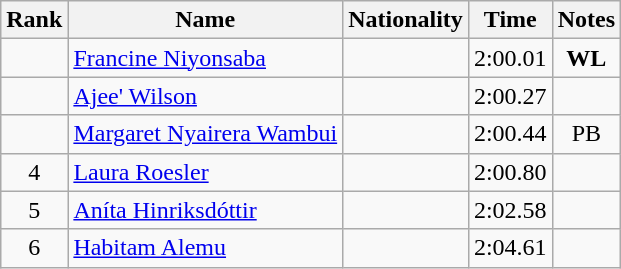<table class="wikitable sortable" style="text-align:center">
<tr>
<th>Rank</th>
<th>Name</th>
<th>Nationality</th>
<th>Time</th>
<th>Notes</th>
</tr>
<tr>
<td></td>
<td align=left><a href='#'>Francine Niyonsaba</a></td>
<td align=left></td>
<td>2:00.01</td>
<td><strong>WL</strong></td>
</tr>
<tr>
<td></td>
<td align=left><a href='#'>Ajee' Wilson</a></td>
<td align=left></td>
<td>2:00.27</td>
<td></td>
</tr>
<tr>
<td></td>
<td align=left><a href='#'>Margaret Nyairera Wambui</a></td>
<td align=left></td>
<td>2:00.44</td>
<td>PB</td>
</tr>
<tr>
<td>4</td>
<td align=left><a href='#'>Laura Roesler</a></td>
<td align=left></td>
<td>2:00.80</td>
<td></td>
</tr>
<tr>
<td>5</td>
<td align=left><a href='#'>Aníta Hinriksdóttir</a></td>
<td align=left></td>
<td>2:02.58</td>
<td></td>
</tr>
<tr>
<td>6</td>
<td align=left><a href='#'>Habitam Alemu</a></td>
<td align=left></td>
<td>2:04.61</td>
<td></td>
</tr>
</table>
